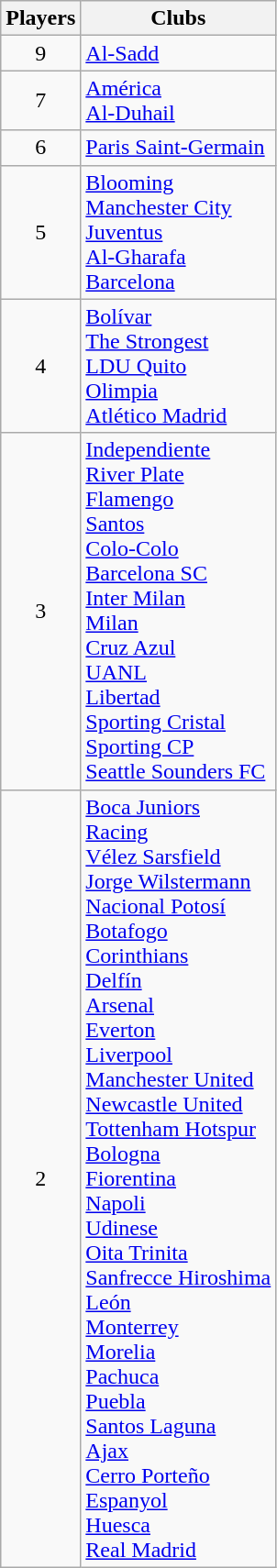<table class="wikitable">
<tr>
<th>Players</th>
<th>Clubs</th>
</tr>
<tr>
<td align=center>9</td>
<td> <a href='#'>Al-Sadd</a></td>
</tr>
<tr>
<td align=center>7</td>
<td> <a href='#'>América</a><br> <a href='#'>Al-Duhail</a></td>
</tr>
<tr>
<td align=center>6</td>
<td> <a href='#'>Paris Saint-Germain</a></td>
</tr>
<tr>
<td align=center>5</td>
<td> <a href='#'>Blooming</a><br> <a href='#'>Manchester City</a><br> <a href='#'>Juventus</a><br> <a href='#'>Al-Gharafa</a><br> <a href='#'>Barcelona</a></td>
</tr>
<tr>
<td align=center>4</td>
<td> <a href='#'>Bolívar</a><br> <a href='#'>The Strongest</a><br> <a href='#'>LDU Quito</a><br> <a href='#'>Olimpia</a><br> <a href='#'>Atlético Madrid</a></td>
</tr>
<tr>
<td align=center>3</td>
<td> <a href='#'>Independiente</a><br> <a href='#'>River Plate</a><br> <a href='#'>Flamengo</a><br> <a href='#'>Santos</a><br> <a href='#'>Colo-Colo</a><br> <a href='#'>Barcelona SC</a><br> <a href='#'>Inter Milan</a><br> <a href='#'>Milan</a><br> <a href='#'>Cruz Azul</a><br> <a href='#'>UANL</a><br> <a href='#'>Libertad</a><br> <a href='#'>Sporting Cristal</a><br> <a href='#'>Sporting CP</a><br> <a href='#'>Seattle Sounders FC</a></td>
</tr>
<tr>
<td align=center>2</td>
<td> <a href='#'>Boca Juniors</a><br> <a href='#'>Racing</a><br> <a href='#'>Vélez Sarsfield</a><br> <a href='#'>Jorge Wilstermann</a><br> <a href='#'>Nacional Potosí</a><br> <a href='#'>Botafogo</a><br> <a href='#'>Corinthians</a><br> <a href='#'>Delfín</a><br> <a href='#'>Arsenal</a><br> <a href='#'>Everton</a><br> <a href='#'>Liverpool</a><br> <a href='#'>Manchester United</a><br> <a href='#'>Newcastle United</a><br> <a href='#'>Tottenham Hotspur</a><br> <a href='#'>Bologna</a><br> <a href='#'>Fiorentina</a><br> <a href='#'>Napoli</a><br> <a href='#'>Udinese</a><br> <a href='#'>Oita Trinita</a><br> <a href='#'>Sanfrecce Hiroshima</a><br> <a href='#'>León</a><br> <a href='#'>Monterrey</a><br> <a href='#'>Morelia</a><br> <a href='#'>Pachuca</a><br> <a href='#'>Puebla</a><br> <a href='#'>Santos Laguna</a><br> <a href='#'>Ajax</a><br> <a href='#'>Cerro Porteño</a><br> <a href='#'>Espanyol</a><br> <a href='#'>Huesca</a><br> <a href='#'>Real Madrid</a></td>
</tr>
</table>
